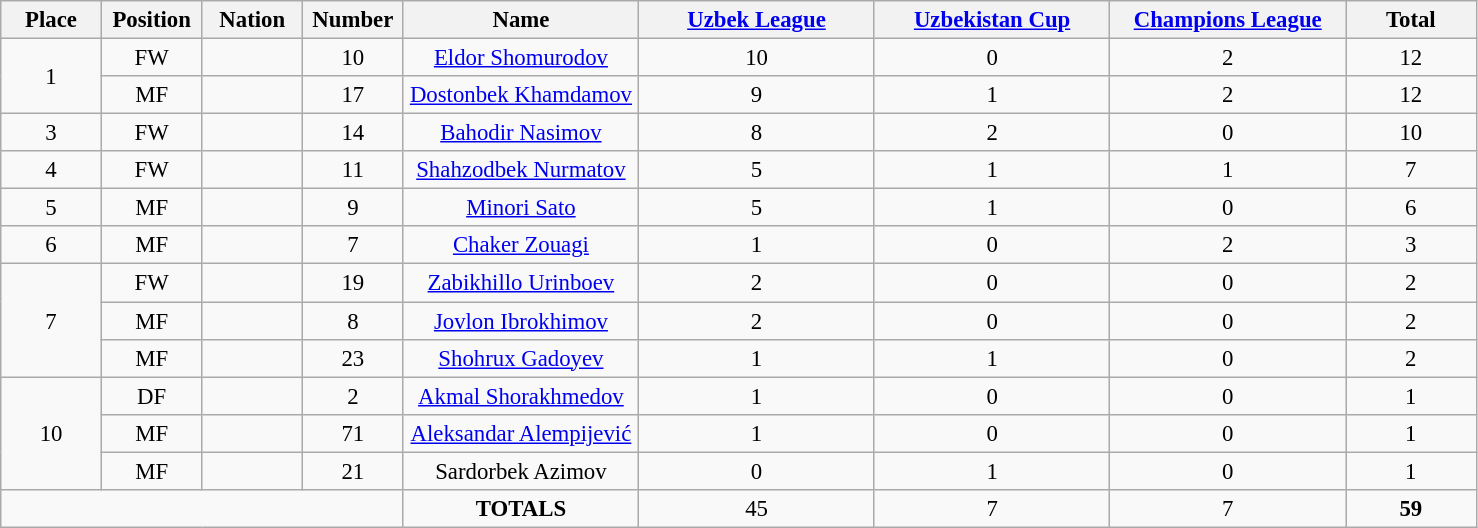<table class="wikitable" style="font-size: 95%; text-align: center;">
<tr>
<th width=60>Place</th>
<th width=60>Position</th>
<th width=60>Nation</th>
<th width=60>Number</th>
<th width=150>Name</th>
<th width=150><a href='#'>Uzbek League</a></th>
<th width=150><a href='#'>Uzbekistan Cup</a></th>
<th width=150><a href='#'>Champions League</a></th>
<th width=80><strong>Total</strong></th>
</tr>
<tr>
<td rowspan="2">1</td>
<td>FW</td>
<td></td>
<td>10</td>
<td><a href='#'>Eldor Shomurodov</a></td>
<td>10</td>
<td>0</td>
<td>2</td>
<td>12</td>
</tr>
<tr>
<td>MF</td>
<td></td>
<td>17</td>
<td><a href='#'>Dostonbek Khamdamov</a></td>
<td>9</td>
<td>1</td>
<td>2</td>
<td>12</td>
</tr>
<tr>
<td>3</td>
<td>FW</td>
<td></td>
<td>14</td>
<td><a href='#'>Bahodir Nasimov</a></td>
<td>8</td>
<td>2</td>
<td>0</td>
<td>10</td>
</tr>
<tr>
<td>4</td>
<td>FW</td>
<td></td>
<td>11</td>
<td><a href='#'>Shahzodbek Nurmatov</a></td>
<td>5</td>
<td>1</td>
<td>1</td>
<td>7</td>
</tr>
<tr>
<td>5</td>
<td>MF</td>
<td></td>
<td>9</td>
<td><a href='#'>Minori Sato</a></td>
<td>5</td>
<td>1</td>
<td>0</td>
<td>6</td>
</tr>
<tr>
<td>6</td>
<td>MF</td>
<td></td>
<td>7</td>
<td><a href='#'>Chaker Zouagi</a></td>
<td>1</td>
<td>0</td>
<td>2</td>
<td>3</td>
</tr>
<tr>
<td rowspan="3">7</td>
<td>FW</td>
<td></td>
<td>19</td>
<td><a href='#'>Zabikhillo Urinboev</a></td>
<td>2</td>
<td>0</td>
<td>0</td>
<td>2</td>
</tr>
<tr>
<td>MF</td>
<td></td>
<td>8</td>
<td><a href='#'>Jovlon Ibrokhimov</a></td>
<td>2</td>
<td>0</td>
<td>0</td>
<td>2</td>
</tr>
<tr>
<td>MF</td>
<td></td>
<td>23</td>
<td><a href='#'>Shohrux Gadoyev</a></td>
<td>1</td>
<td>1</td>
<td>0</td>
<td>2</td>
</tr>
<tr>
<td rowspan="3">10</td>
<td>DF</td>
<td></td>
<td>2</td>
<td><a href='#'>Akmal Shorakhmedov</a></td>
<td>1</td>
<td>0</td>
<td>0</td>
<td>1</td>
</tr>
<tr>
<td>MF</td>
<td></td>
<td>71</td>
<td><a href='#'>Aleksandar Alempijević</a></td>
<td>1</td>
<td>0</td>
<td>0</td>
<td>1</td>
</tr>
<tr>
<td>MF</td>
<td></td>
<td>21</td>
<td>Sardorbek Azimov</td>
<td>0</td>
<td>1</td>
<td>0</td>
<td>1</td>
</tr>
<tr>
<td colspan="4"></td>
<td><strong>TOTALS</strong></td>
<td>45</td>
<td>7</td>
<td>7</td>
<td><strong>59</strong></td>
</tr>
</table>
